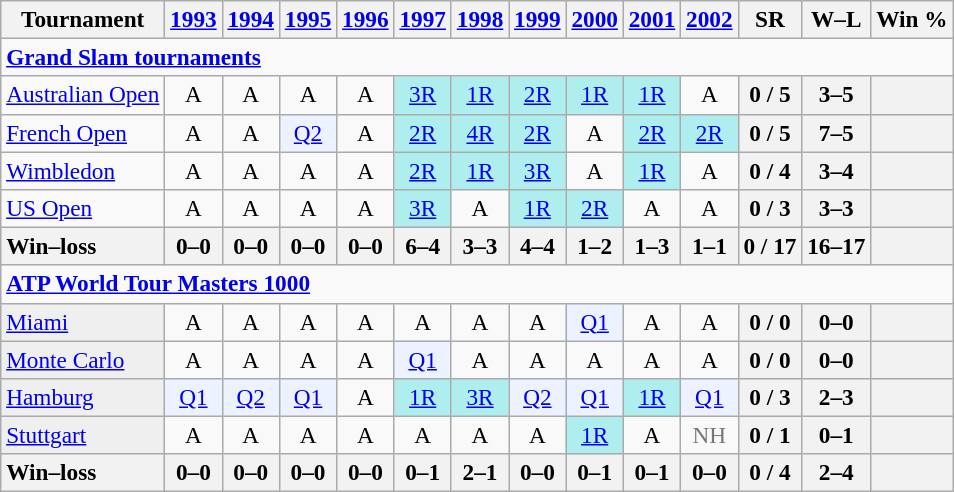<table class=wikitable style=text-align:center;font-size:97%>
<tr>
<th>Tournament</th>
<th><a href='#'>1993</a></th>
<th><a href='#'>1994</a></th>
<th><a href='#'>1995</a></th>
<th><a href='#'>1996</a></th>
<th><a href='#'>1997</a></th>
<th><a href='#'>1998</a></th>
<th><a href='#'>1999</a></th>
<th><a href='#'>2000</a></th>
<th><a href='#'>2001</a></th>
<th><a href='#'>2002</a></th>
<th>SR</th>
<th>W–L</th>
<th>Win %</th>
</tr>
<tr>
<td colspan=20 align=left><a href='#'><strong>Grand Slam tournaments</strong></a></td>
</tr>
<tr>
<td align=left><a href='#'>Australian Open</a></td>
<td>A</td>
<td>A</td>
<td>A</td>
<td>A</td>
<td style=background:#afeeee><a href='#'>3R</a></td>
<td style=background:#afeeee><a href='#'>1R</a></td>
<td style=background:#afeeee><a href='#'>2R</a></td>
<td style=background:#afeeee><a href='#'>1R</a></td>
<td style=background:#afeeee><a href='#'>1R</a></td>
<td>A</td>
<th>0 / 5</th>
<th>3–5</th>
<th></th>
</tr>
<tr>
<td align=left><a href='#'>French Open</a></td>
<td>A</td>
<td>A</td>
<td style=background:#ecf2ff><a href='#'>Q2</a></td>
<td>A</td>
<td style=background:#afeeee><a href='#'>2R</a></td>
<td style=background:#afeeee><a href='#'>4R</a></td>
<td style=background:#afeeee><a href='#'>2R</a></td>
<td>A</td>
<td style=background:#afeeee><a href='#'>2R</a></td>
<td style=background:#afeeee><a href='#'>2R</a></td>
<th>0 / 5</th>
<th>7–5</th>
<th></th>
</tr>
<tr>
<td align=left><a href='#'>Wimbledon</a></td>
<td>A</td>
<td>A</td>
<td>A</td>
<td>A</td>
<td style=background:#afeeee><a href='#'>2R</a></td>
<td style=background:#afeeee><a href='#'>1R</a></td>
<td style=background:#afeeee><a href='#'>3R</a></td>
<td>A</td>
<td style=background:#afeeee><a href='#'>1R</a></td>
<td>A</td>
<th>0 / 4</th>
<th>3–4</th>
<th></th>
</tr>
<tr>
<td align=left><a href='#'>US Open</a></td>
<td>A</td>
<td>A</td>
<td>A</td>
<td>A</td>
<td style=background:#afeeee><a href='#'>3R</a></td>
<td>A</td>
<td style=background:#afeeee><a href='#'>1R</a></td>
<td style=background:#afeeee><a href='#'>2R</a></td>
<td>A</td>
<td>A</td>
<th>0 / 3</th>
<th>3–3</th>
<th></th>
</tr>
<tr>
<th style=text-align:left>Win–loss</th>
<th>0–0</th>
<th>0–0</th>
<th>0–0</th>
<th>0–0</th>
<th>6–4</th>
<th>3–3</th>
<th>4–4</th>
<th>1–2</th>
<th>1–3</th>
<th>1–1</th>
<th>0 / 17</th>
<th>16–17</th>
<th></th>
</tr>
<tr>
<td colspan=20 align=left><strong><a href='#'>ATP World Tour Masters 1000</a></strong></td>
</tr>
<tr>
<td bgcolor=efefef align=left><a href='#'>Miami</a></td>
<td>A</td>
<td>A</td>
<td>A</td>
<td>A</td>
<td>A</td>
<td>A</td>
<td>A</td>
<td bgcolor=ecf2ff><a href='#'>Q1</a></td>
<td>A</td>
<td>A</td>
<th>0 / 0</th>
<th>0–0</th>
<th></th>
</tr>
<tr>
<td bgcolor=efefef align=left><a href='#'>Monte Carlo</a></td>
<td>A</td>
<td>A</td>
<td>A</td>
<td>A</td>
<td bgcolor=ecf2ff><a href='#'>Q1</a></td>
<td>A</td>
<td>A</td>
<td>A</td>
<td>A</td>
<td>A</td>
<th>0 / 0</th>
<th>0–0</th>
<th></th>
</tr>
<tr>
<td bgcolor=efefef align=left><a href='#'>Hamburg</a></td>
<td bgcolor=ecf2ff><a href='#'>Q1</a></td>
<td bgcolor=ecf2ff><a href='#'>Q2</a></td>
<td bgcolor=ecf2ff><a href='#'>Q1</a></td>
<td>A</td>
<td bgcolor=afeeee><a href='#'>1R</a></td>
<td bgcolor=afeeee><a href='#'>3R</a></td>
<td bgcolor=ecf2ff><a href='#'>Q2</a></td>
<td bgcolor=ecf2ff><a href='#'>Q1</a></td>
<td bgcolor=afeeee><a href='#'>1R</a></td>
<td bgcolor=ecf2ff><a href='#'>Q1</a></td>
<th>0 / 3</th>
<th>2–3</th>
<th></th>
</tr>
<tr>
<td bgcolor=efefef align=left><a href='#'>Stuttgart</a></td>
<td>A</td>
<td>A</td>
<td>A</td>
<td>A</td>
<td>A</td>
<td>A</td>
<td>A</td>
<td bgcolor=afeeee><a href='#'>1R</a></td>
<td>A</td>
<td colspan=1 style=color:#767676>NH</td>
<th>0 / 1</th>
<th>0–1</th>
<th></th>
</tr>
<tr>
<th style=text-align:left>Win–loss</th>
<th>0–0</th>
<th>0–0</th>
<th>0–0</th>
<th>0–0</th>
<th>0–1</th>
<th>2–1</th>
<th>0–0</th>
<th>0–1</th>
<th>0–1</th>
<th>0–0</th>
<th>0 / 4</th>
<th>2–4</th>
<th></th>
</tr>
</table>
